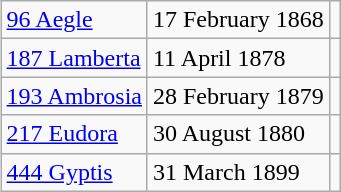<table class="wikitable" align="right" style="margin: 1em; margin-top: 0;">
<tr>
<td><a href='#'>96 Aegle</a></td>
<td>17 February 1868</td>
<td></td>
</tr>
<tr>
<td><a href='#'>187 Lamberta</a></td>
<td>11 April 1878</td>
<td></td>
</tr>
<tr>
<td><a href='#'>193 Ambrosia</a></td>
<td>28 February 1879</td>
<td></td>
</tr>
<tr>
<td><a href='#'>217 Eudora</a></td>
<td>30 August 1880</td>
<td></td>
</tr>
<tr>
<td><a href='#'>444 Gyptis</a></td>
<td>31 March 1899</td>
<td></td>
</tr>
</table>
